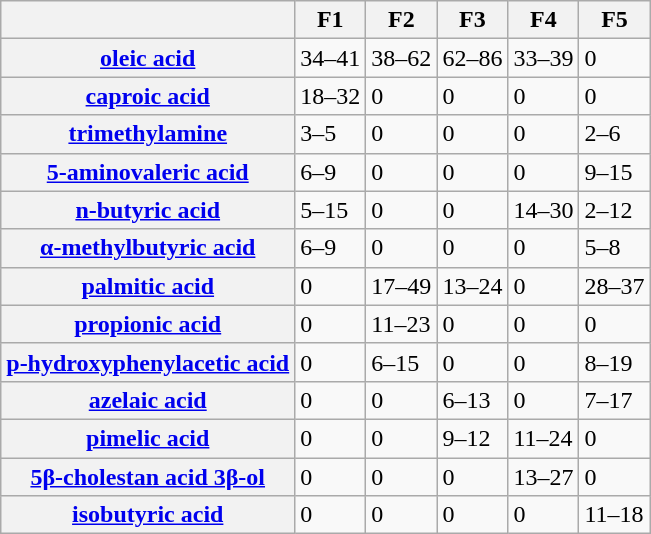<table class="wikitable sortable">
<tr>
<th></th>
<th>F1</th>
<th>F2</th>
<th>F3</th>
<th>F4</th>
<th>F5</th>
</tr>
<tr>
<th><a href='#'>oleic acid</a></th>
<td>34–41</td>
<td>38–62</td>
<td>62–86</td>
<td>33–39</td>
<td>0</td>
</tr>
<tr>
<th><a href='#'>caproic acid</a></th>
<td>18–32</td>
<td>0</td>
<td>0</td>
<td>0</td>
<td>0</td>
</tr>
<tr>
<th><a href='#'>trimethylamine</a></th>
<td>3–5</td>
<td>0</td>
<td>0</td>
<td>0</td>
<td>2–6</td>
</tr>
<tr>
<th><a href='#'>5-aminovaleric acid</a></th>
<td>6–9</td>
<td>0</td>
<td>0</td>
<td>0</td>
<td>9–15</td>
</tr>
<tr>
<th><a href='#'>n-butyric acid</a></th>
<td>5–15</td>
<td>0</td>
<td>0</td>
<td>14–30</td>
<td>2–12</td>
</tr>
<tr>
<th><a href='#'>α-methylbutyric acid</a></th>
<td>6–9</td>
<td>0</td>
<td>0</td>
<td>0</td>
<td>5–8</td>
</tr>
<tr>
<th><a href='#'>palmitic acid</a></th>
<td>0</td>
<td>17–49</td>
<td>13–24</td>
<td>0</td>
<td>28–37</td>
</tr>
<tr>
<th><a href='#'>propionic acid</a></th>
<td>0</td>
<td>11–23</td>
<td>0</td>
<td>0</td>
<td>0</td>
</tr>
<tr>
<th><a href='#'>p-hydroxyphenylacetic acid</a></th>
<td>0</td>
<td>6–15</td>
<td>0</td>
<td>0</td>
<td>8–19</td>
</tr>
<tr>
<th><a href='#'>azelaic acid</a></th>
<td>0</td>
<td>0</td>
<td>6–13</td>
<td>0</td>
<td>7–17</td>
</tr>
<tr>
<th><a href='#'>pimelic acid</a></th>
<td>0</td>
<td>0</td>
<td>9–12</td>
<td>11–24</td>
<td>0</td>
</tr>
<tr>
<th><a href='#'>5β-cholestan acid 3β-ol</a></th>
<td>0</td>
<td>0</td>
<td>0</td>
<td>13–27</td>
<td>0</td>
</tr>
<tr>
<th><a href='#'>isobutyric acid</a></th>
<td>0</td>
<td>0</td>
<td>0</td>
<td>0</td>
<td>11–18</td>
</tr>
</table>
